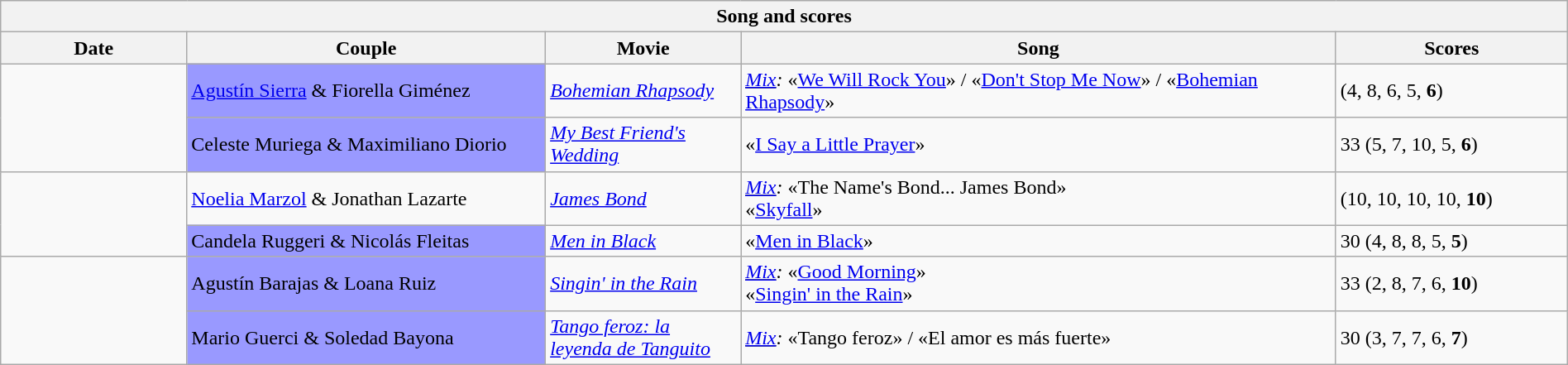<table class="wikitable collapsible collapsed" style="text-align: align; width: 100%;">
<tr>
<th colspan="11" style="with: 100%;" align="center">Song and scores</th>
</tr>
<tr>
<th width=95>Date</th>
<th width=190>Couple</th>
<th width=100>Movie</th>
<th width=320>Song</th>
<th width=120>Scores</th>
</tr>
<tr>
<td rowspan="2"></td>
<td bgcolor="#9999FF"><a href='#'>Agustín Sierra</a> & Fiorella Giménez</td>
<td><em><a href='#'>Bohemian Rhapsody</a></em></td>
<td><em><u><a href='#'>Mix</a></u>:</em> «<a href='#'>We Will Rock You</a>» / «<a href='#'>Don't Stop Me Now</a>» / «<a href='#'>Bohemian Rhapsody</a>» </td>
<td> (4, 8, 6, 5, <strong>6</strong>)</td>
</tr>
<tr>
<td bgcolor="#9999FF">Celeste Muriega & Maximiliano Diorio</td>
<td><em><a href='#'>My Best Friend's Wedding</a></em></td>
<td>«<a href='#'>I Say a Little Prayer</a>» </td>
<td>33 (5, 7, 10, 5, <strong>6</strong>)</td>
</tr>
<tr>
<td rowspan="2"></td>
<td><a href='#'>Noelia Marzol</a> & Jonathan Lazarte</td>
<td><em><a href='#'>James Bond</a></em></td>
<td><em><u><a href='#'>Mix</a></u>:</em> «The Name's Bond... James Bond» <br>«<a href='#'>Skyfall</a>» </td>
<td> (10, 10, 10, 10, <strong>10</strong>)</td>
</tr>
<tr>
<td bgcolor="#9999FF">Candela Ruggeri & Nicolás Fleitas</td>
<td><em><a href='#'>Men in Black</a></em></td>
<td>«<a href='#'>Men in Black</a>» </td>
<td>30 (4, 8, 8, 5, <strong>5</strong>)</td>
</tr>
<tr>
<td rowspan="2"></td>
<td bgcolor="#9999FF">Agustín Barajas & Loana Ruiz</td>
<td><em><a href='#'>Singin' in the Rain</a></em></td>
<td><em><u><a href='#'>Mix</a></u>:</em> «<a href='#'>Good Morning</a>» <br>«<a href='#'>Singin' in the Rain</a>» </td>
<td>33 (2, 8, 7, 6, <strong>10</strong>)</td>
</tr>
<tr>
<td bgcolor="#9999FF">Mario Guerci & Soledad Bayona</td>
<td><em><a href='#'>Tango feroz: la leyenda de Tanguito</a></em></td>
<td><em><u><a href='#'>Mix</a></u>:</em> «Tango feroz» / «El amor es más fuerte» </td>
<td>30 (3, 7, 7, 6, <strong>7</strong>)</td>
</tr>
</table>
